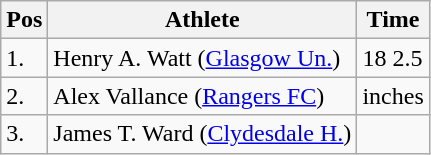<table class="wikitable">
<tr>
<th>Pos</th>
<th>Athlete</th>
<th>Time</th>
</tr>
<tr>
<td>1.</td>
<td>Henry A. Watt (<a href='#'>Glasgow Un.</a>)</td>
<td>18 2.5</td>
</tr>
<tr>
<td>2.</td>
<td>Alex Vallance (<a href='#'>Rangers FC</a>)</td>
<td>inches</td>
</tr>
<tr>
<td>3.</td>
<td>James T. Ward (<a href='#'>Clydesdale H.</a>)</td>
<td></td>
</tr>
</table>
